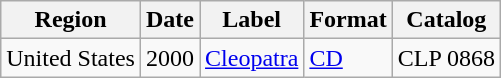<table class="wikitable">
<tr>
<th>Region</th>
<th>Date</th>
<th>Label</th>
<th>Format</th>
<th>Catalog</th>
</tr>
<tr>
<td>United States</td>
<td>2000</td>
<td><a href='#'>Cleopatra</a></td>
<td><a href='#'>CD</a></td>
<td>CLP 0868</td>
</tr>
</table>
